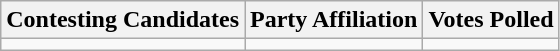<table class="wikitable sortable">
<tr>
<th>Contesting Candidates</th>
<th>Party Affiliation</th>
<th>Votes Polled</th>
</tr>
<tr>
<td></td>
<td></td>
<td></td>
</tr>
</table>
